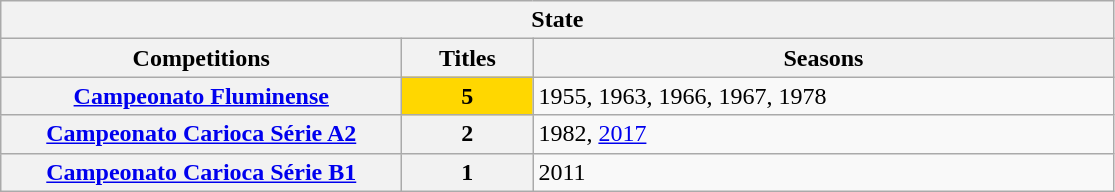<table class="wikitable">
<tr>
<th colspan="3">State</th>
</tr>
<tr>
<th style="width:260px">Competitions</th>
<th style="width:80px">Titles</th>
<th style="width:380px">Seasons</th>
</tr>
<tr>
<th style="text-align:center"><a href='#'>Campeonato Fluminense</a></th>
<td bgcolor="gold" style="text-align:center"><strong>5</strong></td>
<td align="left">1955, 1963, 1966, 1967, 1978</td>
</tr>
<tr>
<th style="text-align:center"><a href='#'>Campeonato Carioca Série A2</a></th>
<th style="text-align:center"><strong>2</strong></th>
<td align="left">1982, <a href='#'>2017</a></td>
</tr>
<tr>
<th style="text-align:center"><a href='#'>Campeonato Carioca Série B1</a></th>
<th style="text-align:center"><strong>1</strong></th>
<td align="left">2011</td>
</tr>
</table>
